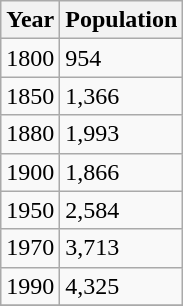<table class="wikitable">
<tr>
<th>Year</th>
<th>Population</th>
</tr>
<tr>
<td>1800</td>
<td>954</td>
</tr>
<tr>
<td>1850</td>
<td>1,366</td>
</tr>
<tr>
<td>1880</td>
<td>1,993</td>
</tr>
<tr>
<td>1900</td>
<td>1,866</td>
</tr>
<tr>
<td>1950</td>
<td>2,584</td>
</tr>
<tr>
<td>1970</td>
<td>3,713</td>
</tr>
<tr>
<td>1990</td>
<td>4,325</td>
</tr>
<tr>
</tr>
</table>
